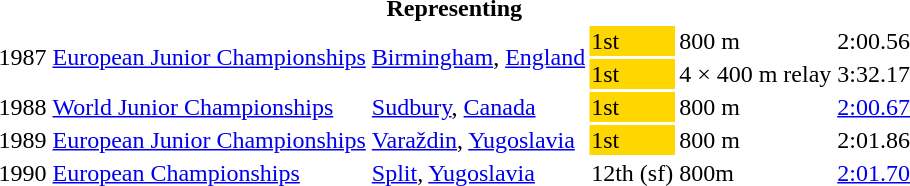<table>
<tr>
<th colspan="6">Representing </th>
</tr>
<tr>
<td rowspan=2>1987</td>
<td rowspan=2><a href='#'>European Junior Championships</a></td>
<td rowspan=2><a href='#'>Birmingham</a>, <a href='#'>England</a></td>
<td bgcolor="gold">1st</td>
<td>800 m</td>
<td>2:00.56</td>
</tr>
<tr>
<td bgcolor="gold">1st</td>
<td>4 × 400 m relay</td>
<td>3:32.17</td>
</tr>
<tr>
<td>1988</td>
<td><a href='#'>World Junior Championships</a></td>
<td><a href='#'>Sudbury</a>, <a href='#'>Canada</a></td>
<td bgcolor="gold">1st</td>
<td>800 m</td>
<td><a href='#'>2:00.67</a></td>
</tr>
<tr>
<td>1989</td>
<td><a href='#'>European Junior Championships</a></td>
<td><a href='#'>Varaždin</a>, <a href='#'>Yugoslavia</a></td>
<td bgcolor="gold">1st</td>
<td>800 m</td>
<td>2:01.86</td>
</tr>
<tr>
<td>1990</td>
<td><a href='#'>European Championships</a></td>
<td><a href='#'>Split</a>, <a href='#'>Yugoslavia</a></td>
<td>12th (sf)</td>
<td>800m</td>
<td><a href='#'>2:01.70</a></td>
</tr>
</table>
